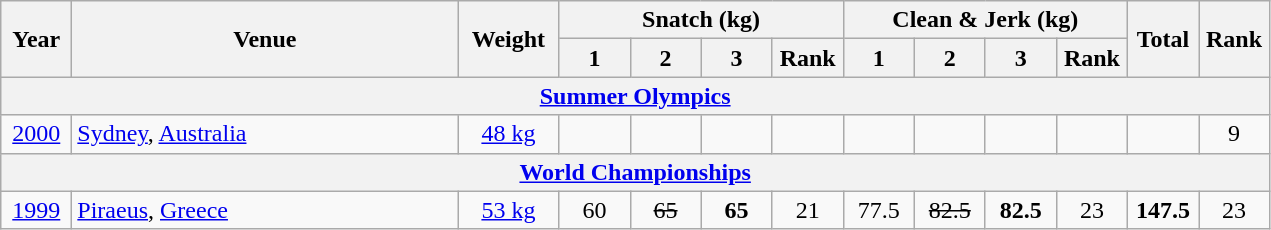<table class = "wikitable" style="text-align:center;">
<tr>
<th rowspan=2 width=40>Year</th>
<th rowspan=2 width=250>Venue</th>
<th rowspan=2 width=60>Weight</th>
<th colspan=4>Snatch (kg)</th>
<th colspan=4>Clean & Jerk (kg)</th>
<th rowspan=2 width=40>Total</th>
<th rowspan=2 width=40>Rank</th>
</tr>
<tr>
<th width=40>1</th>
<th width=40>2</th>
<th width=40>3</th>
<th width=40>Rank</th>
<th width=40>1</th>
<th width=40>2</th>
<th width=40>3</th>
<th width=40>Rank</th>
</tr>
<tr>
<th colspan=13><a href='#'>Summer Olympics</a></th>
</tr>
<tr>
<td><a href='#'>2000</a></td>
<td align=left> <a href='#'>Sydney</a>, <a href='#'>Australia</a></td>
<td><a href='#'>48 kg</a></td>
<td></td>
<td></td>
<td></td>
<td></td>
<td></td>
<td></td>
<td></td>
<td></td>
<td></td>
<td>9</td>
</tr>
<tr>
<th colspan=13><a href='#'>World Championships</a></th>
</tr>
<tr>
<td><a href='#'>1999</a></td>
<td align=left> <a href='#'>Piraeus</a>, <a href='#'>Greece</a></td>
<td><a href='#'>53 kg</a></td>
<td>60</td>
<td><s>65</s></td>
<td><strong>65</strong></td>
<td>21</td>
<td>77.5</td>
<td><s>82.5</s></td>
<td><strong>82.5</strong></td>
<td>23</td>
<td><strong>147.5</strong></td>
<td>23</td>
</tr>
</table>
